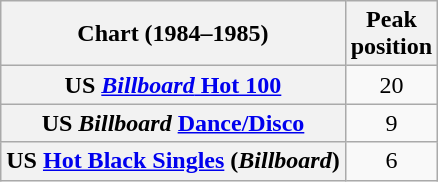<table class="wikitable sortable plainrowheaders">
<tr>
<th scope="col">Chart (1984–1985)</th>
<th scope="col">Peak<br>position</th>
</tr>
<tr>
<th scope="row">US <a href='#'><em>Billboard</em> Hot 100</a></th>
<td align="center">20</td>
</tr>
<tr>
<th scope="row">US <em>Billboard</em> <a href='#'>Dance/Disco</a></th>
<td style="text-align:center;">9</td>
</tr>
<tr>
<th scope="row">US <a href='#'>Hot Black Singles</a> (<em>Billboard</em>)</th>
<td align="center">6</td>
</tr>
</table>
